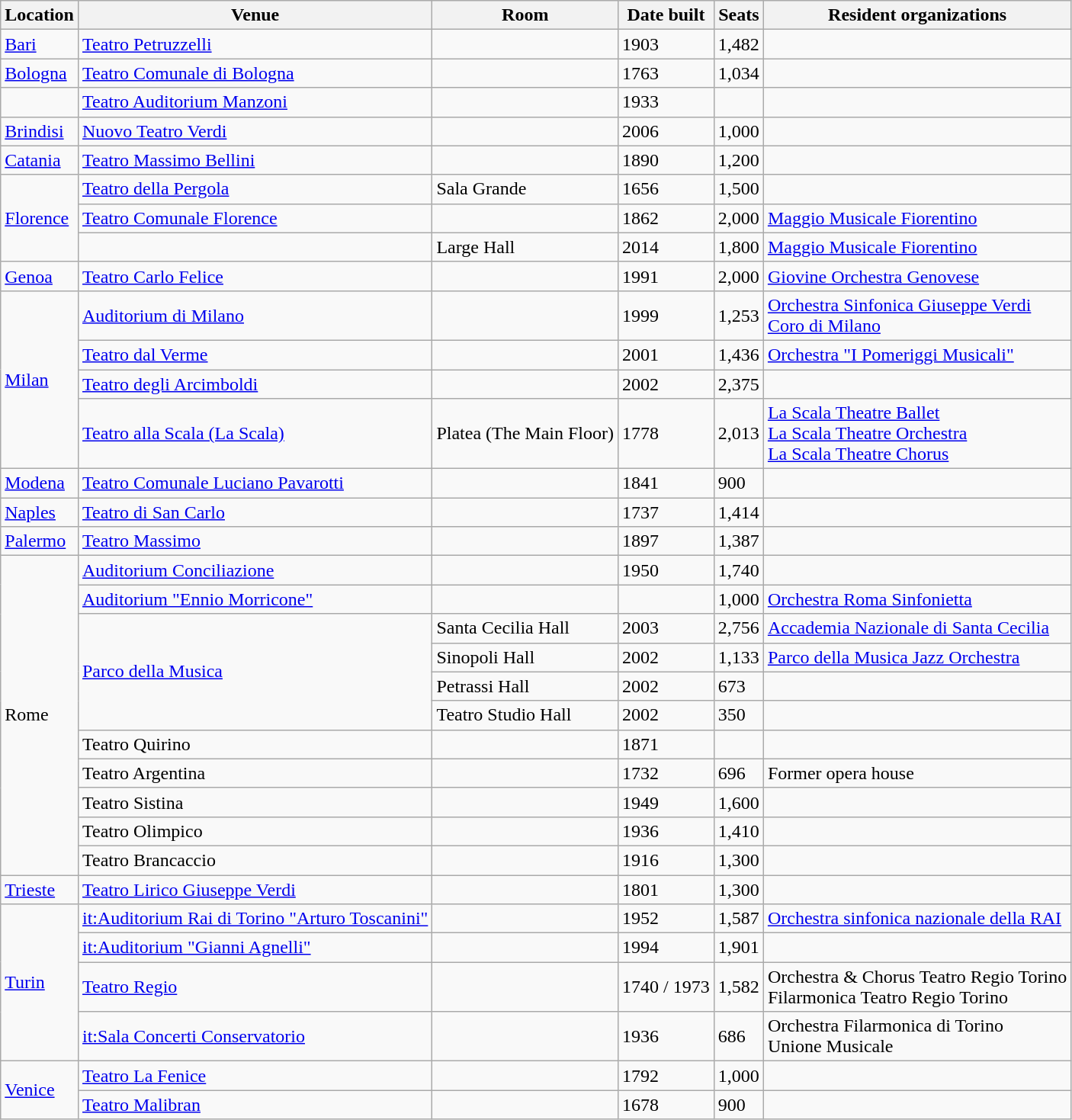<table class="wikitable">
<tr>
<th>Location</th>
<th>Venue</th>
<th>Room</th>
<th>Date built</th>
<th>Seats</th>
<th>Resident organizations</th>
</tr>
<tr>
<td><a href='#'>Bari</a></td>
<td><a href='#'>Teatro Petruzzelli</a></td>
<td></td>
<td>1903</td>
<td>1,482</td>
<td></td>
</tr>
<tr>
<td><a href='#'>Bologna</a></td>
<td><a href='#'>Teatro Comunale di Bologna</a></td>
<td></td>
<td>1763</td>
<td>1,034</td>
<td></td>
</tr>
<tr>
<td></td>
<td><a href='#'>Teatro Auditorium Manzoni</a></td>
<td></td>
<td>1933</td>
<td></td>
<td></td>
</tr>
<tr>
<td><a href='#'>Brindisi</a></td>
<td><a href='#'>Nuovo Teatro Verdi</a></td>
<td></td>
<td>2006</td>
<td>1,000</td>
<td></td>
</tr>
<tr>
<td><a href='#'>Catania</a></td>
<td><a href='#'>Teatro Massimo Bellini</a></td>
<td></td>
<td>1890</td>
<td>1,200</td>
<td></td>
</tr>
<tr>
<td rowspan=3><a href='#'>Florence</a></td>
<td><a href='#'>Teatro della Pergola</a></td>
<td>Sala Grande</td>
<td>1656</td>
<td>1,500</td>
<td></td>
</tr>
<tr>
<td><a href='#'>Teatro Comunale Florence</a></td>
<td></td>
<td>1862</td>
<td>2,000</td>
<td><a href='#'>Maggio Musicale Fiorentino</a></td>
</tr>
<tr>
<td></td>
<td>Large Hall</td>
<td>2014</td>
<td>1,800</td>
<td><a href='#'>Maggio Musicale Fiorentino</a></td>
</tr>
<tr>
<td><a href='#'>Genoa</a></td>
<td><a href='#'>Teatro Carlo Felice</a></td>
<td></td>
<td>1991</td>
<td>2,000</td>
<td><a href='#'>Giovine Orchestra Genovese</a></td>
</tr>
<tr>
<td rowspan=4><a href='#'>Milan</a></td>
<td><a href='#'>Auditorium di Milano</a></td>
<td></td>
<td>1999</td>
<td>1,253</td>
<td><a href='#'>Orchestra Sinfonica Giuseppe Verdi</a><br><a href='#'>Coro di Milano</a></td>
</tr>
<tr>
<td><a href='#'>Teatro dal Verme</a></td>
<td></td>
<td>2001</td>
<td>1,436</td>
<td><a href='#'>Orchestra "I Pomeriggi Musicali"</a></td>
</tr>
<tr>
<td><a href='#'>Teatro degli Arcimboldi</a></td>
<td></td>
<td>2002</td>
<td>2,375</td>
<td></td>
</tr>
<tr>
<td><a href='#'>Teatro alla Scala (La Scala)</a></td>
<td>Platea (The Main Floor)</td>
<td>1778</td>
<td>2,013</td>
<td><a href='#'>La Scala Theatre Ballet</a><br><a href='#'>La Scala Theatre Orchestra</a><br><a href='#'>La Scala Theatre Chorus</a></td>
</tr>
<tr>
<td><a href='#'>Modena</a></td>
<td><a href='#'>Teatro Comunale Luciano Pavarotti</a></td>
<td></td>
<td>1841</td>
<td>900</td>
<td></td>
</tr>
<tr>
<td><a href='#'>Naples</a></td>
<td><a href='#'>Teatro di San Carlo</a></td>
<td></td>
<td>1737</td>
<td>1,414</td>
<td></td>
</tr>
<tr>
<td><a href='#'>Palermo</a></td>
<td><a href='#'>Teatro Massimo</a></td>
<td></td>
<td>1897</td>
<td>1,387</td>
<td></td>
</tr>
<tr>
<td rowspan="11">Rome</td>
<td><a href='#'>Auditorium Conciliazione</a></td>
<td></td>
<td>1950</td>
<td>1,740</td>
<td></td>
</tr>
<tr>
<td><a href='#'>Auditorium "Ennio Morricone"</a></td>
<td></td>
<td></td>
<td>1,000</td>
<td><a href='#'>Orchestra Roma Sinfonietta</a></td>
</tr>
<tr>
<td rowspan=4><a href='#'>Parco della Musica</a></td>
<td>Santa Cecilia Hall</td>
<td>2003</td>
<td>2,756</td>
<td><a href='#'>Accademia Nazionale di Santa Cecilia</a></td>
</tr>
<tr>
<td>Sinopoli Hall</td>
<td>2002</td>
<td>1,133</td>
<td><a href='#'>Parco della Musica Jazz Orchestra</a></td>
</tr>
<tr>
<td>Petrassi Hall</td>
<td>2002</td>
<td>673</td>
<td></td>
</tr>
<tr>
<td>Teatro Studio Hall</td>
<td>2002</td>
<td>350</td>
<td></td>
</tr>
<tr>
<td>Teatro Quirino</td>
<td></td>
<td>1871</td>
<td></td>
<td></td>
</tr>
<tr>
<td>Teatro Argentina</td>
<td></td>
<td>1732</td>
<td>696</td>
<td>Former opera house</td>
</tr>
<tr>
<td>Teatro Sistina</td>
<td></td>
<td>1949</td>
<td>1,600</td>
<td></td>
</tr>
<tr>
<td>Teatro Olimpico</td>
<td></td>
<td>1936</td>
<td>1,410</td>
<td></td>
</tr>
<tr>
<td>Teatro Brancaccio</td>
<td></td>
<td>1916</td>
<td>1,300</td>
<td></td>
</tr>
<tr>
<td><a href='#'>Trieste</a></td>
<td><a href='#'>Teatro Lirico Giuseppe Verdi</a></td>
<td></td>
<td>1801</td>
<td>1,300</td>
<td></td>
</tr>
<tr>
<td rowspan=4><a href='#'>Turin</a></td>
<td><a href='#'>it:Auditorium Rai di Torino "Arturo Toscanini"</a></td>
<td></td>
<td>1952</td>
<td>1,587</td>
<td><a href='#'>Orchestra sinfonica nazionale della RAI</a></td>
</tr>
<tr>
<td><a href='#'>it:Auditorium "Gianni Agnelli"</a></td>
<td></td>
<td>1994</td>
<td>1,901</td>
<td></td>
</tr>
<tr>
<td><a href='#'>Teatro Regio</a></td>
<td></td>
<td>1740 / 1973</td>
<td>1,582</td>
<td>Orchestra & Chorus Teatro Regio Torino<br>Filarmonica Teatro Regio Torino</td>
</tr>
<tr>
<td><a href='#'>it:Sala Concerti Conservatorio</a></td>
<td></td>
<td>1936</td>
<td>686</td>
<td>Orchestra Filarmonica di Torino<br>Unione Musicale</td>
</tr>
<tr>
<td rowspan="2"><a href='#'>Venice</a></td>
<td><a href='#'>Teatro La Fenice</a></td>
<td></td>
<td>1792</td>
<td>1,000</td>
<td></td>
</tr>
<tr>
<td><a href='#'>Teatro Malibran</a></td>
<td></td>
<td>1678</td>
<td>900</td>
<td></td>
</tr>
</table>
